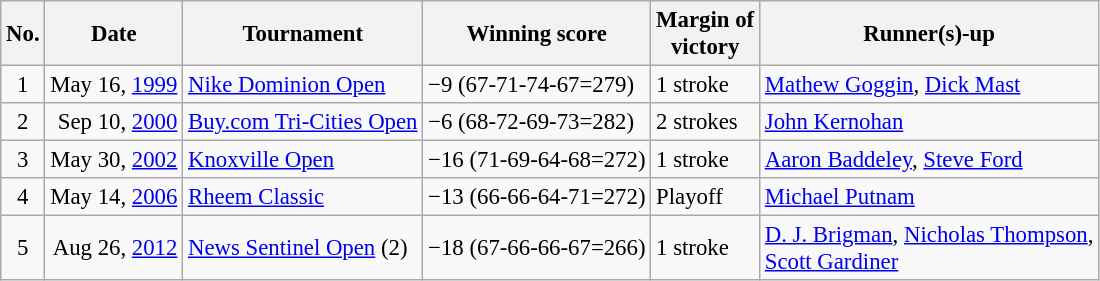<table class="wikitable" style="font-size:95%;">
<tr>
<th>No.</th>
<th>Date</th>
<th>Tournament</th>
<th>Winning score</th>
<th>Margin of<br>victory</th>
<th>Runner(s)-up</th>
</tr>
<tr>
<td align=center>1</td>
<td align=right>May 16, <a href='#'>1999</a></td>
<td><a href='#'>Nike Dominion Open</a></td>
<td>−9 (67-71-74-67=279)</td>
<td>1 stroke</td>
<td> <a href='#'>Mathew Goggin</a>,  <a href='#'>Dick Mast</a></td>
</tr>
<tr>
<td align=center>2</td>
<td align=right>Sep 10, <a href='#'>2000</a></td>
<td><a href='#'>Buy.com Tri-Cities Open</a></td>
<td>−6 (68-72-69-73=282)</td>
<td>2 strokes</td>
<td> <a href='#'>John Kernohan</a></td>
</tr>
<tr>
<td align=center>3</td>
<td align=right>May 30, <a href='#'>2002</a></td>
<td><a href='#'>Knoxville Open</a></td>
<td>−16 (71-69-64-68=272)</td>
<td>1 stroke</td>
<td> <a href='#'>Aaron Baddeley</a>,  <a href='#'>Steve Ford</a></td>
</tr>
<tr>
<td align=center>4</td>
<td align=right>May 14, <a href='#'>2006</a></td>
<td><a href='#'>Rheem Classic</a></td>
<td>−13 (66-66-64-71=272)</td>
<td>Playoff</td>
<td> <a href='#'>Michael Putnam</a></td>
</tr>
<tr>
<td align=center>5</td>
<td align=right>Aug 26, <a href='#'>2012</a></td>
<td><a href='#'>News Sentinel Open</a> (2)</td>
<td>−18 (67-66-66-67=266)</td>
<td>1 stroke</td>
<td> <a href='#'>D. J. Brigman</a>,  <a href='#'>Nicholas Thompson</a>,<br> <a href='#'>Scott Gardiner</a></td>
</tr>
</table>
